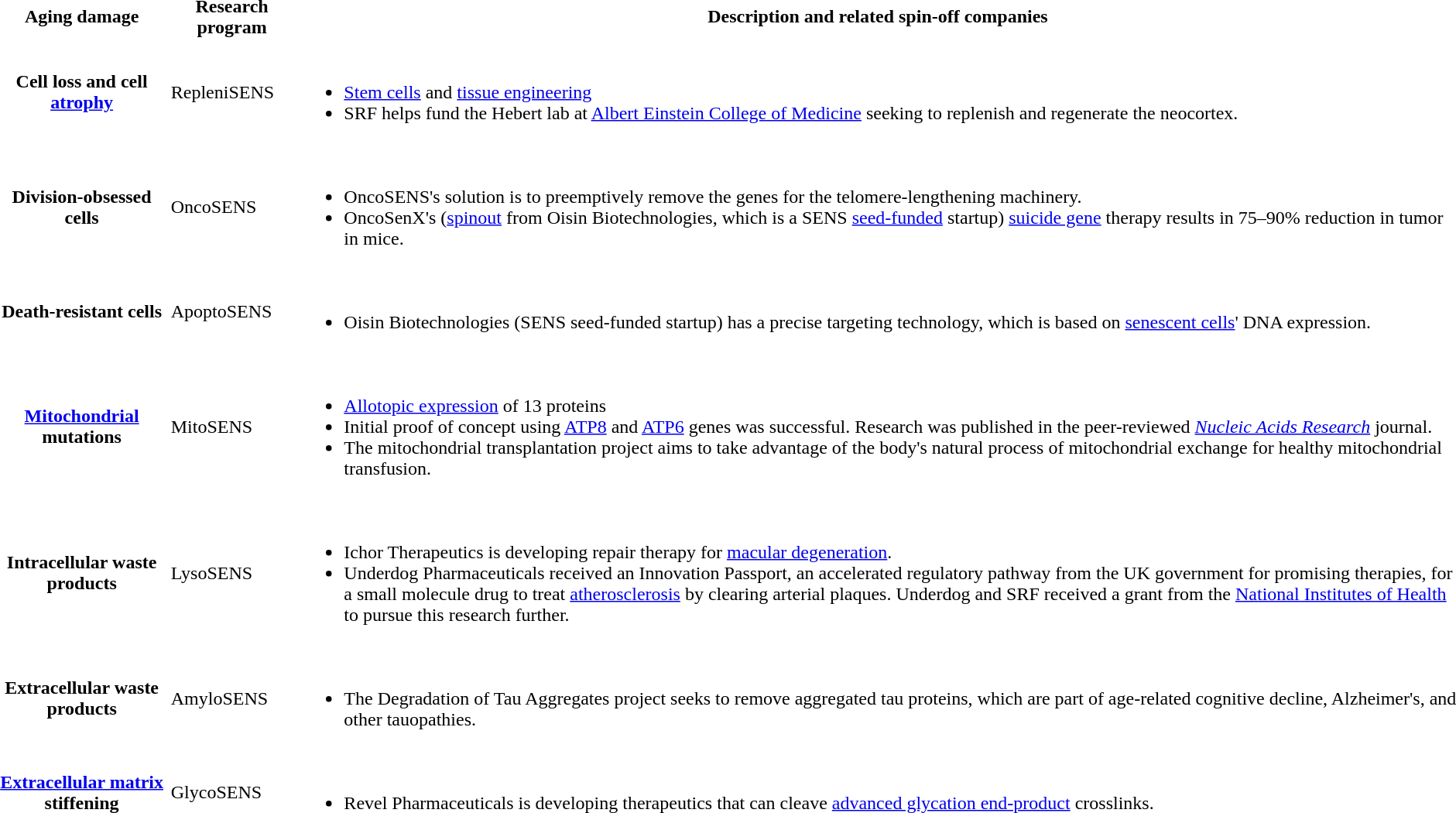<table>
<tr>
<th>Aging damage</th>
<th>Research program</th>
<th>Description and related spin-off companies</th>
</tr>
<tr>
<th>Cell loss and cell <a href='#'>atrophy</a></th>
<td>RepleniSENS</td>
<td><br><ul><li><a href='#'>Stem cells</a> and <a href='#'>tissue engineering</a></li><li>SRF helps fund the Hebert lab at <a href='#'>Albert Einstein College of Medicine</a> seeking to replenish and regenerate the neocortex.</li></ul></td>
</tr>
<tr>
<th>Division-obsessed cells</th>
<td>OncoSENS</td>
<td><br><ul><li>OncoSENS's solution is to preemptively remove the genes for the telomere-lengthening machinery.</li><li>OncoSenX's (<a href='#'>spinout</a> from Oisin Biotechnologies, which is a SENS <a href='#'>seed-funded</a> startup) <a href='#'>suicide gene</a> therapy results in 75–90% reduction in tumor in mice.</li></ul></td>
</tr>
<tr>
<th>Death-resistant cells</th>
<td>ApoptoSENS</td>
<td><br><ul><li>Oisin Biotechnologies (SENS seed-funded startup) has a precise targeting technology, which is based on <a href='#'>senescent cells</a>' DNA expression.</li></ul></td>
</tr>
<tr>
<th><a href='#'>Mitochondrial</a> mutations</th>
<td>MitoSENS</td>
<td><br><ul><li><a href='#'>Allotopic expression</a> of 13 proteins</li><li>Initial proof of concept using <a href='#'>ATP8</a> and <a href='#'>ATP6</a> genes was successful. Research was published in the peer-reviewed <em><a href='#'>Nucleic Acids Research</a></em> journal.</li><li>The mitochondrial transplantation project aims to take advantage of the body's natural process of mitochondrial exchange for healthy mitochondrial transfusion.</li></ul></td>
</tr>
<tr>
<th>Intracellular waste products</th>
<td>LysoSENS</td>
<td><br><ul><li>Ichor Therapeutics is developing repair therapy for <a href='#'>macular degeneration</a>.</li><li>Underdog Pharmaceuticals received an Innovation Passport, an accelerated regulatory pathway from the UK government for promising therapies, for a small molecule drug to treat <a href='#'>atherosclerosis</a> by clearing arterial plaques. Underdog and SRF received a grant from the <a href='#'>National Institutes of Health</a> to pursue this research further.</li></ul></td>
</tr>
<tr>
<th>Extracellular waste products</th>
<td>AmyloSENS</td>
<td><br><ul><li>The Degradation of Tau Aggregates project seeks to remove aggregated tau proteins, which are part of age-related cognitive decline, Alzheimer's, and other tauopathies.</li></ul></td>
</tr>
<tr>
<th><a href='#'>Extracellular matrix</a> stiffening</th>
<td>GlycoSENS</td>
<td><br><ul><li>Revel Pharmaceuticals is developing therapeutics that can cleave <a href='#'>advanced glycation end-product</a> crosslinks.</li></ul></td>
</tr>
</table>
